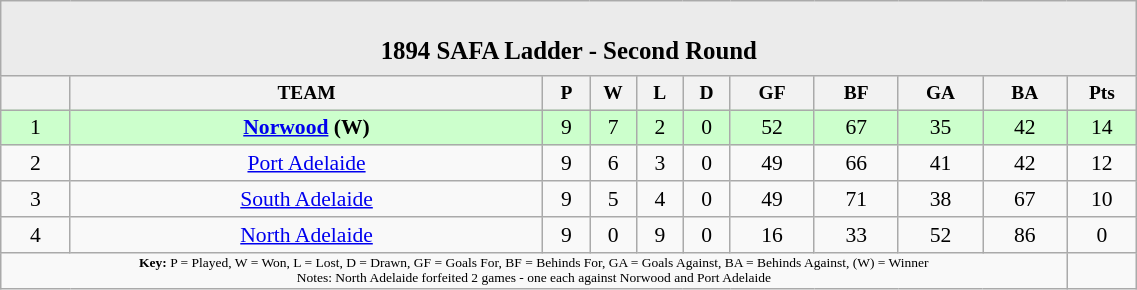<table class="wikitable" style="text-align: center; font-size: 90%; width: 60%">
<tr>
<td colspan="11" style="background: #EBEBEB;"><br><table border="0" width="100%" cellpadding="0" cellspacing="0">
<tr style="background: #EBEBEB;">
<td width="25%" style="border: 0;"></td>
<td style="border: 0; font-size: 115%;"><strong>1894 SAFA Ladder - Second Round</strong></td>
<td width="25%" style="border: 0;"></td>
</tr>
</table>
</td>
</tr>
<tr style="text-align: center; font-size: 90%;">
<th></th>
<th>TEAM</th>
<th width="25">P</th>
<th width="25">W</th>
<th width="25">L</th>
<th width="25">D</th>
<th width="50">GF</th>
<th width="50">BF</th>
<th width="50">GA</th>
<th width="50">BA</th>
<th>Pts</th>
</tr>
<tr style="background: #CCFFCC;">
<td>1</td>
<td><strong><a href='#'>Norwood</a> (W)</strong></td>
<td>9</td>
<td>7</td>
<td>2</td>
<td>0</td>
<td>52</td>
<td>67</td>
<td>35</td>
<td>42</td>
<td>14</td>
</tr>
<tr>
<td>2</td>
<td><a href='#'>Port Adelaide</a></td>
<td>9</td>
<td>6</td>
<td>3</td>
<td>0</td>
<td>49</td>
<td>66</td>
<td>41</td>
<td>42</td>
<td>12</td>
</tr>
<tr>
<td>3</td>
<td><a href='#'>South Adelaide</a></td>
<td>9</td>
<td>5</td>
<td>4</td>
<td>0</td>
<td>49</td>
<td>71</td>
<td>38</td>
<td>67</td>
<td>10</td>
</tr>
<tr>
<td>4</td>
<td><a href='#'>North Adelaide</a></td>
<td>9</td>
<td>0</td>
<td>9</td>
<td>0</td>
<td>16</td>
<td>33</td>
<td>52</td>
<td>86</td>
<td>0</td>
</tr>
<tr style="font-size: xx-small;">
<td colspan="10"><strong>Key:</strong> P = Played, W = Won, L = Lost, D = Drawn, GF = Goals For, BF = Behinds For, GA = Goals Against, BA = Behinds Against, (W) = Winner<br> Notes: North Adelaide forfeited 2 games - one each against Norwood and Port Adelaide</td>
<td></td>
</tr>
</table>
